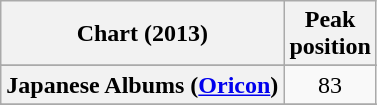<table class="wikitable sortable plainrowheaders" style="text-align:center">
<tr>
<th scope="col">Chart (2013)</th>
<th scope="col">Peak<br>position</th>
</tr>
<tr>
</tr>
<tr>
</tr>
<tr>
</tr>
<tr>
</tr>
<tr>
</tr>
<tr>
</tr>
<tr>
</tr>
<tr>
</tr>
<tr>
</tr>
<tr>
</tr>
<tr>
</tr>
<tr>
<th scope="row">Japanese Albums (<a href='#'>Oricon</a>)</th>
<td>83</td>
</tr>
<tr>
</tr>
<tr>
</tr>
<tr>
</tr>
<tr>
</tr>
<tr>
</tr>
<tr>
</tr>
<tr>
</tr>
<tr>
</tr>
<tr>
</tr>
<tr>
</tr>
</table>
